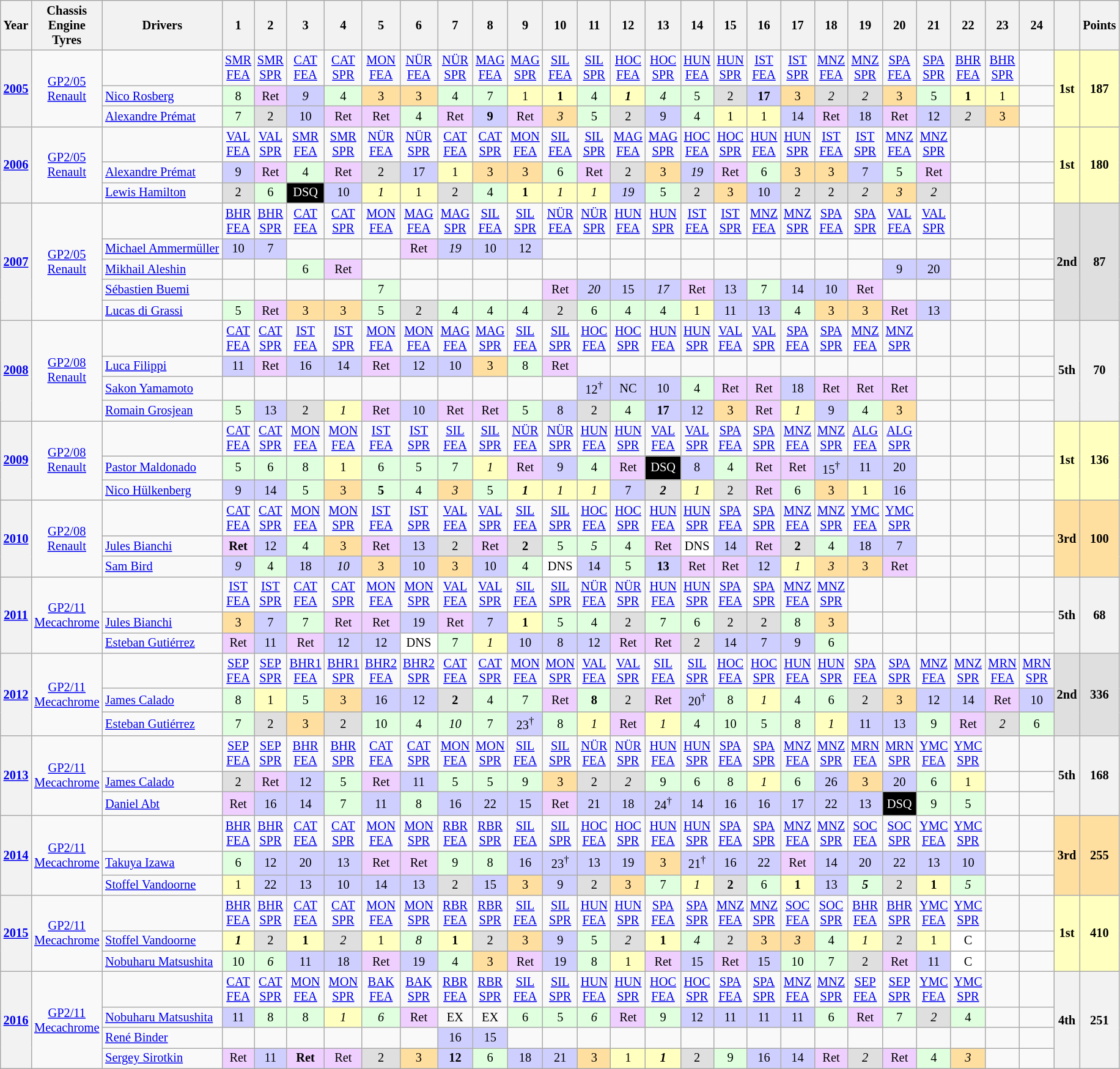<table class="wikitable" style="text-align:center; font-size:85%;">
<tr>
<th>Year</th>
<th>Chassis<br>Engine<br>Tyres</th>
<th>Drivers</th>
<th>1</th>
<th>2</th>
<th>3</th>
<th>4</th>
<th>5</th>
<th>6</th>
<th>7</th>
<th>8</th>
<th>9</th>
<th>10</th>
<th>11</th>
<th>12</th>
<th>13</th>
<th>14</th>
<th>15</th>
<th>16</th>
<th>17</th>
<th>18</th>
<th>19</th>
<th>20</th>
<th>21</th>
<th>22</th>
<th>23</th>
<th>24</th>
<th></th>
<th>Points</th>
</tr>
<tr>
<th rowspan=3><a href='#'>2005</a></th>
<td rowspan=3><a href='#'>GP2/05</a><br><a href='#'>Renault</a><br></td>
<td></td>
<td><a href='#'>SMR<br>FEA</a></td>
<td><a href='#'>SMR<br>SPR</a></td>
<td><a href='#'>CAT<br>FEA</a></td>
<td><a href='#'>CAT<br>SPR</a></td>
<td><a href='#'>MON<br>FEA</a></td>
<td><a href='#'>NÜR<br>FEA</a></td>
<td><a href='#'>NÜR<br>SPR</a></td>
<td><a href='#'>MAG<br>FEA</a></td>
<td><a href='#'>MAG<br>SPR</a></td>
<td><a href='#'>SIL<br>FEA</a></td>
<td><a href='#'>SIL<br>SPR</a></td>
<td><a href='#'>HOC<br>FEA</a></td>
<td><a href='#'>HOC<br>SPR</a></td>
<td><a href='#'>HUN<br>FEA</a></td>
<td><a href='#'>HUN<br>SPR</a></td>
<td><a href='#'>IST<br>FEA</a></td>
<td><a href='#'>IST<br>SPR</a></td>
<td><a href='#'>MNZ<br>FEA</a></td>
<td><a href='#'>MNZ<br>SPR</a></td>
<td><a href='#'>SPA<br>FEA</a></td>
<td><a href='#'>SPA<br>SPR</a></td>
<td><a href='#'>BHR<br>FEA</a></td>
<td><a href='#'>BHR<br>SPR</a></td>
<td></td>
<th rowspan="3" style="background:#FFFFBF">1st</th>
<th rowspan="3" style="background:#FFFFBF">187</th>
</tr>
<tr>
<td align="left"> <a href='#'>Nico Rosberg</a></td>
<td bgcolor="#DFFFDF">8</td>
<td bgcolor="#EFCFFF">Ret</td>
<td bgcolor="#CFCFFF"><em>9</em></td>
<td bgcolor="#DFFFDF">4</td>
<td bgcolor="#FFDF9F">3</td>
<td bgcolor="#FFDF9F">3</td>
<td bgcolor="#DFFFDF">4</td>
<td bgcolor="#DFFFDF">7</td>
<td bgcolor="#FFFFBF">1</td>
<td bgcolor="#FFFFBF"><strong>1</strong></td>
<td bgcolor="#DFFFDF">4</td>
<td bgcolor="#FFFFBF"><strong><em>1</em></strong></td>
<td bgcolor="#DFFFDF"><em>4</em></td>
<td bgcolor="#DFFFDF">5</td>
<td bgcolor="#DFDFDF">2</td>
<td bgcolor="#CFCFFF"><strong>17</strong></td>
<td bgcolor="#FFDF9F">3</td>
<td bgcolor="#DFDFDF"><em>2</em></td>
<td bgcolor="#DFDFDF"><em>2</em></td>
<td bgcolor="#FFDF9F">3</td>
<td bgcolor="#DFFFDF">5</td>
<td bgcolor="#FFFFBF"><strong>1</strong></td>
<td bgcolor="#FFFFBF">1</td>
</tr>
<tr>
<td align="left"> <a href='#'>Alexandre Prémat</a></td>
<td bgcolor="#DFFFDF">7</td>
<td bgcolor="#DFDFDF">2</td>
<td bgcolor="#CFCFFF">10</td>
<td bgcolor="#EFCFFF">Ret</td>
<td bgcolor="#EFCFFF">Ret</td>
<td bgcolor="#DFFFDF">4</td>
<td bgcolor="#EFCFFF">Ret</td>
<td bgcolor="#CFCFFF"><strong>9</strong></td>
<td bgcolor="#EFCFFF">Ret</td>
<td bgcolor="#FFDF9F"><em>3</em></td>
<td bgcolor="#DFFFDF">5</td>
<td bgcolor="#DFDFDF">2</td>
<td bgcolor="#CFCFFF">9</td>
<td bgcolor="#DFFFDF">4</td>
<td bgcolor="#FFFFBF">1</td>
<td bgcolor="#FFFFBF">1</td>
<td bgcolor="#CFCFFF">14</td>
<td bgcolor="#EFCFFF">Ret</td>
<td bgcolor="#CFCFFF">18</td>
<td bgcolor="#EFCFFF">Ret</td>
<td bgcolor="#CFCFFF">12</td>
<td bgcolor="#DFDFDF"><em>2</em></td>
<td bgcolor="#FFDF9F">3</td>
<td></td>
</tr>
<tr>
<th rowspan=3><a href='#'>2006</a></th>
<td rowspan=3><a href='#'>GP2/05</a><br><a href='#'>Renault</a><br></td>
<td></td>
<td><a href='#'>VAL<br>FEA</a></td>
<td><a href='#'>VAL<br>SPR</a></td>
<td><a href='#'>SMR<br>FEA</a></td>
<td><a href='#'>SMR<br>SPR</a></td>
<td><a href='#'>NÜR<br>FEA</a></td>
<td><a href='#'>NÜR<br>SPR</a></td>
<td><a href='#'>CAT<br>FEA</a></td>
<td><a href='#'>CAT<br>SPR</a></td>
<td><a href='#'>MON<br>FEA</a></td>
<td><a href='#'>SIL<br>FEA</a></td>
<td><a href='#'>SIL<br>SPR</a></td>
<td><a href='#'>MAG<br>FEA</a></td>
<td><a href='#'>MAG<br>SPR</a></td>
<td><a href='#'>HOC<br>FEA</a></td>
<td><a href='#'>HOC<br>SPR</a></td>
<td><a href='#'>HUN<br>FEA</a></td>
<td><a href='#'>HUN<br>SPR</a></td>
<td><a href='#'>IST<br>FEA</a></td>
<td><a href='#'>IST<br>SPR</a></td>
<td><a href='#'>MNZ<br>FEA</a></td>
<td><a href='#'>MNZ<br>SPR</a></td>
<td></td>
<td></td>
<td></td>
<th rowspan="3" style="background:#FFFFBF">1st</th>
<th rowspan="3" style="background:#FFFFBF">180</th>
</tr>
<tr>
<td align="left"> <a href='#'>Alexandre Prémat</a></td>
<td bgcolor="#CFCFFF">9</td>
<td bgcolor="#EFCFFF">Ret</td>
<td bgcolor="#DFFFDF">4</td>
<td bgcolor="#EFCFFF">Ret</td>
<td bgcolor="#DFDFDF">2</td>
<td bgcolor="#CFCFFF">17</td>
<td bgcolor="#FFFFBF">1</td>
<td bgcolor="#FFDF9F">3</td>
<td bgcolor="#FFDF9F">3</td>
<td bgcolor="#DFFFDF">6</td>
<td bgcolor="#EFCFFF">Ret</td>
<td bgcolor="#DFDFDF">2</td>
<td bgcolor="#FFDF9F">3</td>
<td bgcolor="#CFCFFF"><em>19</em></td>
<td bgcolor="#EFCFFF">Ret</td>
<td bgcolor="#DFFFDF">6</td>
<td bgcolor="#FFDF9F">3</td>
<td bgcolor="#FFDF9F">3</td>
<td bgcolor="#CFCFFF">7</td>
<td bgcolor="#DFFFDF">5</td>
<td bgcolor="#EFCFFF">Ret</td>
<td></td>
<td></td>
<td></td>
</tr>
<tr>
<td align="left"> <a href='#'>Lewis Hamilton</a></td>
<td bgcolor="#DFDFDF">2</td>
<td bgcolor="#DFFFDF">6</td>
<td style="background:#000000; color:white">DSQ</td>
<td bgcolor="#CFCFFF">10</td>
<td bgcolor="#FFFFBF"><em>1</em></td>
<td bgcolor="#FFFFBF">1</td>
<td bgcolor="#DFDFDF">2</td>
<td bgcolor="#DFFFDF">4</td>
<td bgcolor="#FFFFBF"><strong>1</strong></td>
<td bgcolor="#FFFFBF"><em>1</em></td>
<td bgcolor="#FFFFBF"><em>1</em></td>
<td bgcolor="#CFCFFF"><em>19</em></td>
<td bgcolor="#DFFFDF">5</td>
<td bgcolor="#DFDFDF">2</td>
<td bgcolor="#FFDF9F">3</td>
<td bgcolor="#CFCFFF">10</td>
<td bgcolor="#DFDFDF">2</td>
<td bgcolor="#DFDFDF">2</td>
<td bgcolor="#DFDFDF"><em>2</em></td>
<td bgcolor="#FFDF9F"><em>3</em></td>
<td bgcolor="#DFDFDF"><em>2</em></td>
<td></td>
<td></td>
<td></td>
</tr>
<tr>
<th rowspan=5><a href='#'>2007</a></th>
<td rowspan=5><a href='#'>GP2/05</a><br><a href='#'>Renault</a><br></td>
<td></td>
<td><a href='#'>BHR<br>FEA</a></td>
<td><a href='#'>BHR<br>SPR</a></td>
<td><a href='#'>CAT<br>FEA</a></td>
<td><a href='#'>CAT<br>SPR</a></td>
<td><a href='#'>MON<br>FEA</a></td>
<td><a href='#'>MAG<br>FEA</a></td>
<td><a href='#'>MAG<br>SPR</a></td>
<td><a href='#'>SIL<br>FEA</a></td>
<td><a href='#'>SIL<br>SPR</a></td>
<td><a href='#'>NÜR<br>FEA</a></td>
<td><a href='#'>NÜR<br>SPR</a></td>
<td><a href='#'>HUN<br>FEA</a></td>
<td><a href='#'>HUN<br>SPR</a></td>
<td><a href='#'>IST<br>FEA</a></td>
<td><a href='#'>IST<br>SPR</a></td>
<td><a href='#'>MNZ<br>FEA</a></td>
<td><a href='#'>MNZ<br>SPR</a></td>
<td><a href='#'>SPA<br>FEA</a></td>
<td><a href='#'>SPA<br>SPR</a></td>
<td><a href='#'>VAL<br>FEA</a></td>
<td><a href='#'>VAL<br>SPR</a></td>
<td></td>
<td></td>
<td></td>
<th rowspan="5" style="background:#DFDFDF">2nd</th>
<th rowspan="5" style="background:#DFDFDF">87</th>
</tr>
<tr>
<td align="left"> <a href='#'>Michael Ammermüller</a></td>
<td bgcolor="#CFCFFF">10</td>
<td bgcolor="#CFCFFF">7</td>
<td></td>
<td></td>
<td></td>
<td bgcolor="#EFCFFF">Ret</td>
<td bgcolor="#CFCFFF"><em>19</em></td>
<td bgcolor="#CFCFFF">10</td>
<td bgcolor="#CFCFFF">12</td>
<td></td>
<td></td>
<td></td>
<td></td>
<td></td>
<td></td>
<td></td>
<td></td>
<td></td>
<td></td>
<td></td>
<td></td>
<td></td>
<td></td>
<td></td>
</tr>
<tr>
<td align="left"> <a href='#'>Mikhail Aleshin</a></td>
<td></td>
<td></td>
<td bgcolor="#DFFFDF">6</td>
<td bgcolor="#EFCFFF">Ret</td>
<td></td>
<td></td>
<td></td>
<td></td>
<td></td>
<td></td>
<td></td>
<td></td>
<td></td>
<td></td>
<td></td>
<td></td>
<td></td>
<td></td>
<td></td>
<td bgcolor="#CFCFFF">9</td>
<td bgcolor="#CFCFFF">20</td>
<td></td>
<td></td>
<td></td>
</tr>
<tr>
<td align="left"> <a href='#'>Sébastien Buemi</a></td>
<td></td>
<td></td>
<td></td>
<td></td>
<td bgcolor="#DFFFDF">7</td>
<td></td>
<td></td>
<td></td>
<td></td>
<td bgcolor="#EFCFFF">Ret</td>
<td bgcolor="#CFCFFF"><em>20</em></td>
<td bgcolor="#CFCFFF">15</td>
<td bgcolor="#CFCFFF"><em>17</em></td>
<td bgcolor="#EFCFFF">Ret</td>
<td bgcolor="#CFCFFF">13</td>
<td bgcolor="#DFFFDF">7</td>
<td bgcolor="#CFCFFF">14</td>
<td bgcolor="#CFCFFF">10</td>
<td bgcolor="#EFCFFF">Ret</td>
<td></td>
<td></td>
<td></td>
<td></td>
<td></td>
</tr>
<tr>
<td align="left"> <a href='#'>Lucas di Grassi</a></td>
<td bgcolor="#DFFFDF">5</td>
<td bgcolor="#EFCFFF">Ret</td>
<td bgcolor="#FFDF9F">3</td>
<td bgcolor="#FFDF9F">3</td>
<td bgcolor="#DFFFDF">5</td>
<td bgcolor="#DFDFDF">2</td>
<td bgcolor="#DFFFDF">4</td>
<td bgcolor="#DFFFDF">4</td>
<td bgcolor="#DFFFDF">4</td>
<td bgcolor="#DFDFDF">2</td>
<td bgcolor="#DFFFDF">6</td>
<td bgcolor="#DFFFDF">4</td>
<td bgcolor="#DFFFDF">4</td>
<td bgcolor="#FFFFBF">1</td>
<td bgcolor="#CFCFFF">11</td>
<td bgcolor="#CFCFFF">13</td>
<td bgcolor="#DFFFDF">4</td>
<td bgcolor="#FFDF9F">3</td>
<td bgcolor="#FFDF9F">3</td>
<td bgcolor="#EFCFFF">Ret</td>
<td bgcolor="#CFCFFF">13</td>
<td></td>
<td></td>
<td></td>
</tr>
<tr>
<th rowspan=4><a href='#'>2008</a></th>
<td rowspan=4><a href='#'>GP2/08</a><br><a href='#'>Renault</a><br></td>
<td></td>
<td><a href='#'>CAT<br>FEA</a></td>
<td><a href='#'>CAT<br>SPR</a></td>
<td><a href='#'>IST<br>FEA</a></td>
<td><a href='#'>IST<br>SPR</a></td>
<td><a href='#'>MON<br>FEA</a></td>
<td><a href='#'>MON<br>FEA</a></td>
<td><a href='#'>MAG<br>FEA</a></td>
<td><a href='#'>MAG<br>SPR</a></td>
<td><a href='#'>SIL<br>FEA</a></td>
<td><a href='#'>SIL<br>SPR</a></td>
<td><a href='#'>HOC<br>FEA</a></td>
<td><a href='#'>HOC<br>SPR</a></td>
<td><a href='#'>HUN<br>FEA</a></td>
<td><a href='#'>HUN<br>SPR</a></td>
<td><a href='#'>VAL<br>FEA</a></td>
<td><a href='#'>VAL<br>SPR</a></td>
<td><a href='#'>SPA<br>FEA</a></td>
<td><a href='#'>SPA<br>SPR</a></td>
<td><a href='#'>MNZ<br>FEA</a></td>
<td><a href='#'>MNZ<br>SPR</a></td>
<td></td>
<td></td>
<td></td>
<td></td>
<th rowspan=4>5th</th>
<th rowspan=4>70</th>
</tr>
<tr>
<td align="left"> <a href='#'>Luca Filippi</a></td>
<td bgcolor="#CFCFFF">11</td>
<td bgcolor="#EFCFFF">Ret</td>
<td bgcolor="#CFCFFF">16</td>
<td bgcolor="#CFCFFF">14</td>
<td bgcolor="#EFCFFF">Ret</td>
<td bgcolor="#CFCFFF">12</td>
<td bgcolor="#CFCFFF">10</td>
<td bgcolor="#FFDF9F">3</td>
<td bgcolor="#DFFFDF">8</td>
<td bgcolor="#EFCFFF">Ret</td>
<td></td>
<td></td>
<td></td>
<td></td>
<td></td>
<td></td>
<td></td>
<td></td>
<td></td>
<td></td>
<td></td>
<td></td>
<td></td>
<td></td>
</tr>
<tr>
<td align="left"> <a href='#'>Sakon Yamamoto</a></td>
<td></td>
<td></td>
<td></td>
<td></td>
<td></td>
<td></td>
<td></td>
<td></td>
<td></td>
<td></td>
<td bgcolor="#CFCFFF">12<sup>†</sup></td>
<td bgcolor="#CFCFFF">NC</td>
<td bgcolor="#CFCFFF">10</td>
<td bgcolor="#DFFFDF">4</td>
<td bgcolor="#EFCFFF">Ret</td>
<td bgcolor="#EFCFFF">Ret</td>
<td bgcolor="#CFCFFF">18</td>
<td bgcolor="#EFCFFF">Ret</td>
<td bgcolor="#EFCFFF">Ret</td>
<td bgcolor="#EFCFFF">Ret</td>
<td></td>
<td></td>
<td></td>
<td></td>
</tr>
<tr>
<td align="left"> <a href='#'>Romain Grosjean</a></td>
<td bgcolor="#DFFFDF">5</td>
<td bgcolor="#CFCFFF">13</td>
<td bgcolor="#DFDFDF">2</td>
<td bgcolor="#FFFFBF"><em>1</em></td>
<td bgcolor="#EFCFFF">Ret</td>
<td bgcolor="#CFCFFF">10</td>
<td bgcolor="#EFCFFF">Ret</td>
<td bgcolor="#EFCFFF">Ret</td>
<td bgcolor="#DFFFDF">5</td>
<td bgcolor="#CFCFFF">8</td>
<td bgcolor="#DFDFDF">2</td>
<td bgcolor="#DFFFDF">4</td>
<td bgcolor="#CFCFFF"><strong>17</strong></td>
<td bgcolor="#CFCFFF">12</td>
<td bgcolor="#FFDF9F">3</td>
<td bgcolor="#EFCFFF">Ret</td>
<td bgcolor="#FFFFBF"><em>1</em></td>
<td bgcolor="#CFCFFF">9</td>
<td bgcolor="#DFFFDF">4</td>
<td bgcolor="#FFDF9F">3</td>
<td></td>
<td></td>
<td></td>
<td></td>
</tr>
<tr>
<th rowspan=3><a href='#'>2009</a></th>
<td rowspan=3><a href='#'>GP2/08</a><br><a href='#'>Renault</a><br></td>
<td></td>
<td><a href='#'>CAT<br>FEA</a></td>
<td><a href='#'>CAT<br>SPR</a></td>
<td><a href='#'>MON<br>FEA</a></td>
<td><a href='#'>MON<br>FEA</a></td>
<td><a href='#'>IST<br>FEA</a></td>
<td><a href='#'>IST<br>SPR</a></td>
<td><a href='#'>SIL<br>FEA</a></td>
<td><a href='#'>SIL<br>SPR</a></td>
<td><a href='#'>NÜR<br>FEA</a></td>
<td><a href='#'>NÜR<br>SPR</a></td>
<td><a href='#'>HUN<br>FEA</a></td>
<td><a href='#'>HUN<br>SPR</a></td>
<td><a href='#'>VAL<br>FEA</a></td>
<td><a href='#'>VAL<br>SPR</a></td>
<td><a href='#'>SPA<br>FEA</a></td>
<td><a href='#'>SPA<br>SPR</a></td>
<td><a href='#'>MNZ<br>FEA</a></td>
<td><a href='#'>MNZ<br>SPR</a></td>
<td><a href='#'>ALG<br>FEA</a></td>
<td><a href='#'>ALG<br>SPR</a></td>
<td></td>
<td></td>
<td></td>
<td></td>
<th rowspan="3" style="background:#FFFFBF">1st</th>
<th rowspan="3" style="background:#FFFFBF">136</th>
</tr>
<tr>
<td align="left"> <a href='#'>Pastor Maldonado</a></td>
<td bgcolor="#DFFFDF">5</td>
<td bgcolor="#DFFFDF">6</td>
<td bgcolor="#DFFFDF">8</td>
<td bgcolor="#FFFFBF">1</td>
<td bgcolor="#DFFFDF">6</td>
<td bgcolor="#DFFFDF">5</td>
<td bgcolor="#DFFFDF">7</td>
<td bgcolor="#FFFFBF"><em>1</em></td>
<td bgcolor="#EFCFFF">Ret</td>
<td bgcolor="#CFCFFF">9</td>
<td bgcolor="#DFFFDF">4</td>
<td bgcolor="#EFCFFF">Ret</td>
<td style="background:#000000; color:white">DSQ</td>
<td bgcolor="#CFCFFF">8</td>
<td bgcolor="#DFFFDF">4</td>
<td bgcolor="#EFCFFF">Ret</td>
<td bgcolor="#EFCFFF">Ret</td>
<td bgcolor="#CFCFFF">15<sup>†</sup></td>
<td bgcolor="#CFCFFF">11</td>
<td bgcolor="#CFCFFF">20</td>
<td></td>
<td></td>
<td></td>
<td></td>
</tr>
<tr>
<td align="left"> <a href='#'>Nico Hülkenberg</a></td>
<td bgcolor="#CFCFFF">9</td>
<td bgcolor="#CFCFFF">14</td>
<td bgcolor="#DFFFDF">5</td>
<td bgcolor="#FFDF9F">3</td>
<td bgcolor="#DFFFDF"><strong>5</strong></td>
<td bgcolor="#DFFFDF">4</td>
<td bgcolor="#FFDF9F"><em>3</em></td>
<td bgcolor="#DFFFDF">5</td>
<td bgcolor="#FFFFBF"><strong><em>1</em></strong></td>
<td bgcolor="#FFFFBF"><em>1</em></td>
<td bgcolor="#FFFFBF"><em>1</em></td>
<td bgcolor="#CFCFFF">7</td>
<td bgcolor="#DFDFDF"><strong><em>2</em></strong></td>
<td bgcolor="#FFFFBF"><em>1</em></td>
<td bgcolor="#DFDFDF">2</td>
<td bgcolor="#EFCFFF">Ret</td>
<td bgcolor="#DFFFDF">6</td>
<td bgcolor="#FFDF9F">3</td>
<td bgcolor="#FFFFBF">1</td>
<td bgcolor="#CFCFFF">16</td>
<td></td>
<td></td>
<td></td>
<td></td>
</tr>
<tr>
<th rowspan=3><a href='#'>2010</a></th>
<td rowspan=3><a href='#'>GP2/08</a><br><a href='#'>Renault</a><br></td>
<td></td>
<td><a href='#'>CAT<br>FEA</a></td>
<td><a href='#'>CAT<br>SPR</a></td>
<td><a href='#'>MON<br>FEA</a></td>
<td><a href='#'>MON<br>SPR</a></td>
<td><a href='#'>IST<br>FEA</a></td>
<td><a href='#'>IST<br>SPR</a></td>
<td><a href='#'>VAL<br>FEA</a></td>
<td><a href='#'>VAL<br>SPR</a></td>
<td><a href='#'>SIL<br>FEA</a></td>
<td><a href='#'>SIL<br>SPR</a></td>
<td><a href='#'>HOC<br>FEA</a></td>
<td><a href='#'>HOC<br>SPR</a></td>
<td><a href='#'>HUN<br>FEA</a></td>
<td><a href='#'>HUN<br>SPR</a></td>
<td><a href='#'>SPA<br>FEA</a></td>
<td><a href='#'>SPA<br>SPR</a></td>
<td><a href='#'>MNZ<br>FEA</a></td>
<td><a href='#'>MNZ<br>SPR</a></td>
<td><a href='#'>YMC<br>FEA</a></td>
<td><a href='#'>YMC<br>SPR</a></td>
<td></td>
<td></td>
<td></td>
<td></td>
<th rowspan="3" style="background:#FFDF9F">3rd</th>
<th rowspan="3" style="background:#FFDF9F">100</th>
</tr>
<tr>
<td align="left"> <a href='#'>Jules Bianchi</a></td>
<td bgcolor="#EFCFFF"><strong>Ret</strong></td>
<td bgcolor="#CFCFFF">12</td>
<td bgcolor="#DFFFDF">4</td>
<td bgcolor="#FFDF9F">3</td>
<td bgcolor="#EFCFFF">Ret</td>
<td bgcolor="#CFCFFF">13</td>
<td bgcolor="#DFDFDF">2</td>
<td bgcolor="#EFCFFF">Ret</td>
<td bgcolor="#DFDFDF"><strong>2</strong></td>
<td bgcolor="#DFFFDF">5</td>
<td bgcolor="#DFFFDF"><em>5</em></td>
<td bgcolor="#DFFFDF">4</td>
<td bgcolor="#EFCFFF">Ret</td>
<td bgcolor="#FFFFFF">DNS</td>
<td bgcolor="#CFCFFF">14</td>
<td bgcolor="#EFCFFF">Ret</td>
<td bgcolor="#DFDFDF"><strong>2</strong></td>
<td bgcolor="#DFFFDF">4</td>
<td bgcolor="#CFCFFF">18</td>
<td bgcolor="#CFCFFF">7</td>
<td></td>
<td></td>
<td></td>
<td></td>
</tr>
<tr>
<td align="left"> <a href='#'>Sam Bird</a></td>
<td bgcolor="#CFCFFF"><em>9</em></td>
<td bgcolor="#DFFFDF">4</td>
<td bgcolor="#CFCFFF">18</td>
<td bgcolor="#CFCFFF"><em>10</em></td>
<td bgcolor="#FFDF9F">3</td>
<td bgcolor="#CFCFFF">10</td>
<td bgcolor="#FFDF9F">3</td>
<td bgcolor="#CFCFFF">10</td>
<td bgcolor="#DFFFDF">4</td>
<td bgcolor="#FFFFFF">DNS</td>
<td bgcolor="#CFCFFF">14</td>
<td bgcolor="#DFFFDF">5</td>
<td bgcolor="#CFCFFF"><strong>13</strong></td>
<td bgcolor="#EFCFFF">Ret</td>
<td bgcolor="#EFCFFF">Ret</td>
<td bgcolor="#CFCFFF">12</td>
<td bgcolor="#FFFFBF"><em>1</em></td>
<td bgcolor="#FFDF9F"><em>3</em></td>
<td bgcolor="#FFDF9F">3</td>
<td bgcolor="#EFCFFF">Ret</td>
<td></td>
<td></td>
<td></td>
<td></td>
</tr>
<tr>
<th rowspan=3><a href='#'>2011</a></th>
<td rowspan=3><a href='#'>GP2/11</a><br><a href='#'>Mecachrome</a><br></td>
<td></td>
<td><a href='#'>IST<br>FEA</a></td>
<td><a href='#'>IST<br>SPR</a></td>
<td><a href='#'>CAT<br>FEA</a></td>
<td><a href='#'>CAT<br>SPR</a></td>
<td><a href='#'>MON<br>FEA</a></td>
<td><a href='#'>MON<br>SPR</a></td>
<td><a href='#'>VAL<br>FEA</a></td>
<td><a href='#'>VAL<br>SPR</a></td>
<td><a href='#'>SIL<br>FEA</a></td>
<td><a href='#'>SIL<br>SPR</a></td>
<td><a href='#'>NÜR<br>FEA</a></td>
<td><a href='#'>NÜR<br>SPR</a></td>
<td><a href='#'>HUN<br>FEA</a></td>
<td><a href='#'>HUN<br>SPR</a></td>
<td><a href='#'>SPA<br>FEA</a></td>
<td><a href='#'>SPA<br>SPR</a></td>
<td><a href='#'>MNZ<br>FEA</a></td>
<td><a href='#'>MNZ<br>SPR</a></td>
<td></td>
<td></td>
<td></td>
<td></td>
<td></td>
<td></td>
<th rowspan=3>5th</th>
<th rowspan=3>68</th>
</tr>
<tr>
<td align="left"> <a href='#'>Jules Bianchi</a></td>
<td bgcolor="#FFDF9F">3</td>
<td bgcolor="#CFCFFF">7</td>
<td bgcolor="#DFFFDF">7</td>
<td bgcolor="#EFCFFF">Ret</td>
<td bgcolor="#EFCFFF">Ret</td>
<td bgcolor="#CFCFFF">19</td>
<td bgcolor="#EFCFFF">Ret</td>
<td bgcolor="#CFCFFF">7</td>
<td bgcolor="#FFFFBF"><strong>1</strong></td>
<td bgcolor="#DFFFDF">5</td>
<td bgcolor="#DFFFDF">4</td>
<td bgcolor="#DFDFDF">2</td>
<td bgcolor="#DFFFDF">7</td>
<td bgcolor="#DFFFDF">6</td>
<td bgcolor="#DFDFDF">2</td>
<td bgcolor="#DFDFDF">2</td>
<td bgcolor="#DFFFDF">8</td>
<td bgcolor="#FFDF9F">3</td>
<td></td>
<td></td>
<td></td>
<td></td>
<td></td>
<td></td>
</tr>
<tr>
<td align="left"> <a href='#'>Esteban Gutiérrez</a></td>
<td bgcolor="#EFCFFF">Ret</td>
<td bgcolor="#CFCFFF">11</td>
<td bgcolor="#EFCFFF">Ret</td>
<td bgcolor="#CFCFFF">12</td>
<td bgcolor="#CFCFFF">12</td>
<td bgcolor="#FFFFFF">DNS</td>
<td bgcolor="#DFFFDF">7</td>
<td bgcolor="#FFFFBF"><em>1</em></td>
<td bgcolor="#CFCFFF">10</td>
<td bgcolor="#CFCFFF">8</td>
<td bgcolor="#CFCFFF">12</td>
<td bgcolor="#EFCFFF">Ret</td>
<td bgcolor="#EFCFFF">Ret</td>
<td bgcolor="#DFDFDF">2</td>
<td bgcolor="#CFCFFF">14</td>
<td bgcolor="#CFCFFF">7</td>
<td bgcolor="#CFCFFF">9</td>
<td bgcolor="#DFFFDF">6</td>
<td></td>
<td></td>
<td></td>
<td></td>
<td></td>
<td></td>
</tr>
<tr>
<th rowspan=3><a href='#'>2012</a></th>
<td rowspan=3><a href='#'>GP2/11</a><br><a href='#'>Mecachrome</a><br></td>
<td></td>
<td><a href='#'>SEP<br>FEA</a></td>
<td><a href='#'>SEP<br>SPR</a></td>
<td><a href='#'>BHR1<br>FEA</a></td>
<td><a href='#'>BHR1<br>SPR</a></td>
<td><a href='#'>BHR2<br>FEA</a></td>
<td><a href='#'>BHR2<br>SPR</a></td>
<td><a href='#'>CAT<br>FEA</a></td>
<td><a href='#'>CAT<br>SPR</a></td>
<td><a href='#'>MON<br>FEA</a></td>
<td><a href='#'>MON<br>SPR</a></td>
<td><a href='#'>VAL<br>FEA</a></td>
<td><a href='#'>VAL<br>SPR</a></td>
<td><a href='#'>SIL<br>FEA</a></td>
<td><a href='#'>SIL<br>SPR</a></td>
<td><a href='#'>HOC<br>FEA</a></td>
<td><a href='#'>HOC<br>SPR</a></td>
<td><a href='#'>HUN<br>FEA</a></td>
<td><a href='#'>HUN<br>SPR</a></td>
<td><a href='#'>SPA<br>FEA</a></td>
<td><a href='#'>SPA<br>SPR</a></td>
<td><a href='#'>MNZ<br>FEA</a></td>
<td><a href='#'>MNZ<br>SPR</a></td>
<td><a href='#'>MRN<br>FEA</a></td>
<td><a href='#'>MRN<br>SPR</a></td>
<th rowspan="3" style="background:#DFDFDF">2nd</th>
<th rowspan="3" style="background:#DFDFDF">336</th>
</tr>
<tr>
<td align="left"> <a href='#'>James Calado</a></td>
<td bgcolor="#DFFFDF">8</td>
<td bgcolor="#FFFFBF">1</td>
<td bgcolor="#DFFFDF">5</td>
<td bgcolor="#FFDF9F">3</td>
<td bgcolor="#CFCFFF">16</td>
<td bgcolor="#CFCFFF">12</td>
<td bgcolor="#DFDFDF"><strong>2</strong></td>
<td bgcolor="#DFFFDF">4</td>
<td bgcolor="#DFFFDF">7</td>
<td bgcolor="#EFCFFF">Ret</td>
<td bgcolor="#DFFFDF"><strong>8</strong></td>
<td bgcolor="#DFDFDF">2</td>
<td bgcolor="#EFCFFF">Ret</td>
<td bgcolor="#CFCFFF">20<sup>†</sup></td>
<td bgcolor="#DFFFDF">8</td>
<td bgcolor="#FFFFBF"><em>1</em></td>
<td bgcolor="#DFFFDF">4</td>
<td bgcolor="#DFFFDF">6</td>
<td bgcolor="#DFDFDF">2</td>
<td bgcolor="#FFDF9F">3</td>
<td bgcolor="#CFCFFF">12</td>
<td bgcolor="#CFCFFF">14</td>
<td bgcolor="#EFCFFF">Ret</td>
<td bgcolor="#CFCFFF">10</td>
</tr>
<tr>
<td align="left"> <a href='#'>Esteban Gutiérrez</a></td>
<td bgcolor="#DFFFDF">7</td>
<td bgcolor="#DFDFDF">2</td>
<td bgcolor="#FFDF9F">3</td>
<td bgcolor="#DFDFDF">2</td>
<td bgcolor="#DFFFDF">10</td>
<td bgcolor="#DFFFDF">4</td>
<td bgcolor="#DFFFDF"><em>10</em></td>
<td bgcolor="#DFFFDF">7</td>
<td bgcolor="#CFCFFF">23<sup>†</sup></td>
<td bgcolor="#DFFFDF">8</td>
<td bgcolor="#FFFFBF"><em>1</em></td>
<td bgcolor="#EFCFFF">Ret</td>
<td bgcolor="#FFFFBF"><em>1</em></td>
<td bgcolor="#DFFFDF">4</td>
<td bgcolor="#DFFFDF">10</td>
<td bgcolor="#DFFFDF">5</td>
<td bgcolor="#DFFFDF">8</td>
<td bgcolor="#FFFFBF"><em>1</em></td>
<td bgcolor="#CFCFFF">11</td>
<td bgcolor="#CFCFFF">13</td>
<td bgcolor="#DFFFDF">9</td>
<td bgcolor="#EFCFFF">Ret</td>
<td bgcolor="#DFDFDF"><em>2</em></td>
<td bgcolor="#DFFFDF">6</td>
</tr>
<tr>
<th rowspan=3><a href='#'>2013</a></th>
<td rowspan=3><a href='#'>GP2/11</a><br><a href='#'>Mecachrome</a><br></td>
<td></td>
<td><a href='#'>SEP<br>FEA</a></td>
<td><a href='#'>SEP<br>SPR</a></td>
<td><a href='#'>BHR<br>FEA</a></td>
<td><a href='#'>BHR<br>SPR</a></td>
<td><a href='#'>CAT<br>FEA</a></td>
<td><a href='#'>CAT<br>SPR</a></td>
<td><a href='#'>MON<br>FEA</a></td>
<td><a href='#'>MON<br>SPR</a></td>
<td><a href='#'>SIL<br>FEA</a></td>
<td><a href='#'>SIL<br>SPR</a></td>
<td><a href='#'>NÜR<br>FEA</a></td>
<td><a href='#'>NÜR<br>SPR</a></td>
<td><a href='#'>HUN<br>FEA</a></td>
<td><a href='#'>HUN<br>SPR</a></td>
<td><a href='#'>SPA<br>FEA</a></td>
<td><a href='#'>SPA<br>SPR</a></td>
<td><a href='#'>MNZ<br>FEA</a></td>
<td><a href='#'>MNZ<br>SPR</a></td>
<td><a href='#'>MRN<br>FEA</a></td>
<td><a href='#'>MRN<br>SPR</a></td>
<td><a href='#'>YMC<br>FEA</a></td>
<td><a href='#'>YMC<br>SPR</a></td>
<td></td>
<td></td>
<th rowspan=3>5th</th>
<th rowspan=3>168</th>
</tr>
<tr>
<td align="left"> <a href='#'>James Calado</a></td>
<td bgcolor="#DFDFDF">2</td>
<td bgcolor="#EFCFFF">Ret</td>
<td bgcolor="#CFCFFF">12</td>
<td bgcolor="#DFFFDF">5</td>
<td bgcolor="#EFCFFF">Ret</td>
<td bgcolor="#CFCFFF">11</td>
<td bgcolor="#DFFFDF">5</td>
<td bgcolor="#DFFFDF">5</td>
<td bgcolor="#DFFFDF">9</td>
<td bgcolor="#FFDF9F">3</td>
<td bgcolor="#DFDFDF">2</td>
<td bgcolor="#DFDFDF"><em>2</em></td>
<td bgcolor="#DFFFDF">9</td>
<td bgcolor="#DFFFDF">6</td>
<td bgcolor="#DFFFDF">8</td>
<td bgcolor="#FFFFBF"><em>1</em></td>
<td bgcolor="#DFFFDF">6</td>
<td bgcolor="#CFCFFF">26</td>
<td bgcolor="#FFDF9F">3</td>
<td bgcolor="#CFCFFF">20</td>
<td bgcolor="#DFFFDF">6</td>
<td bgcolor="#FFFFBF">1</td>
<td></td>
<td></td>
</tr>
<tr>
<td align="left"> <a href='#'>Daniel Abt</a></td>
<td bgcolor="#EFCFFF">Ret</td>
<td bgcolor="#CFCFFF">16</td>
<td bgcolor="#CFCFFF">14</td>
<td bgcolor="#DFFFDF">7</td>
<td bgcolor="#CFCFFF">11</td>
<td bgcolor="#DFFFDF">8</td>
<td bgcolor="#CFCFFF">16</td>
<td bgcolor="#CFCFFF">22</td>
<td bgcolor="#CFCFFF">15</td>
<td bgcolor="#EFCFFF">Ret</td>
<td bgcolor="#CFCFFF">21</td>
<td bgcolor="#CFCFFF">18</td>
<td bgcolor="#CFCFFF">24<sup>†</sup></td>
<td bgcolor="#CFCFFF">14</td>
<td bgcolor="#CFCFFF">16</td>
<td bgcolor="#CFCFFF">16</td>
<td bgcolor="#CFCFFF">17</td>
<td bgcolor="#CFCFFF">22</td>
<td bgcolor="#CFCFFF">13</td>
<td style="background:#000000; color:white">DSQ</td>
<td bgcolor="#DFFFDF">9</td>
<td bgcolor="#DFFFDF">5</td>
<td></td>
<td></td>
</tr>
<tr>
<th rowspan=3><a href='#'>2014</a></th>
<td rowspan=3><a href='#'>GP2/11</a><br><a href='#'>Mecachrome</a><br></td>
<td></td>
<td><a href='#'>BHR<br>FEA</a></td>
<td><a href='#'>BHR<br>SPR</a></td>
<td><a href='#'>CAT<br>FEA</a></td>
<td><a href='#'>CAT<br>SPR</a></td>
<td><a href='#'>MON<br>FEA</a></td>
<td><a href='#'>MON<br>SPR</a></td>
<td><a href='#'>RBR<br>FEA</a></td>
<td><a href='#'>RBR<br>SPR</a></td>
<td><a href='#'>SIL<br>FEA</a></td>
<td><a href='#'>SIL<br>SPR</a></td>
<td><a href='#'>HOC<br>FEA</a></td>
<td><a href='#'>HOC<br>SPR</a></td>
<td><a href='#'>HUN<br>FEA</a></td>
<td><a href='#'>HUN<br>SPR</a></td>
<td><a href='#'>SPA<br>FEA</a></td>
<td><a href='#'>SPA<br>SPR</a></td>
<td><a href='#'>MNZ<br>FEA</a></td>
<td><a href='#'>MNZ<br>SPR</a></td>
<td><a href='#'>SOC<br>FEA</a></td>
<td><a href='#'>SOC<br>SPR</a></td>
<td><a href='#'>YMC<br>FEA</a></td>
<td><a href='#'>YMC<br>SPR</a></td>
<td></td>
<td></td>
<th rowspan=3 style="background:#FFDF9F;">3rd</th>
<th rowspan=3 style="background:#FFDF9F;">255</th>
</tr>
<tr>
<td align="left"> <a href='#'>Takuya Izawa</a></td>
<td bgcolor="#DFFFDF">6</td>
<td bgcolor="#CFCFFF">12</td>
<td bgcolor="#CFCFFF">20</td>
<td bgcolor="#CFCFFF">13</td>
<td bgcolor="#EFCFFF">Ret</td>
<td bgcolor="#EFCFFF">Ret</td>
<td bgcolor="#DFFFDF">9</td>
<td bgcolor="#DFFFDF">8</td>
<td bgcolor="#CFCFFF">16</td>
<td bgcolor="#CFCFFF">23<sup>†</sup></td>
<td bgcolor="#CFCFFF">13</td>
<td bgcolor="#CFCFFF">19</td>
<td bgcolor="#FFDF9F">3</td>
<td bgcolor="#CFCFFF">21<sup>†</sup></td>
<td bgcolor="#CFCFFF">16</td>
<td bgcolor="#CFCFFF">22</td>
<td bgcolor="#EFCFFF">Ret</td>
<td bgcolor="#CFCFFF">14</td>
<td bgcolor="#CFCFFF">20</td>
<td bgcolor="#CFCFFF">22</td>
<td bgcolor="#CFCFFF">13</td>
<td bgcolor="#CFCFFF">10</td>
<td></td>
<td></td>
</tr>
<tr>
<td align="left"> <a href='#'>Stoffel Vandoorne</a></td>
<td bgcolor="#FFFFBF">1</td>
<td bgcolor="#CFCFFF">22</td>
<td bgcolor="#CFCFFF">13</td>
<td bgcolor="#CFCFFF">10</td>
<td bgcolor="#CFCFFF">14</td>
<td bgcolor="#CFCFFF">13</td>
<td bgcolor="#DFDFDF">2</td>
<td bgcolor="#CFCFFF">15</td>
<td bgcolor="#FFDF9F">3</td>
<td bgcolor="#CFCFFF">9</td>
<td bgcolor="#DFDFDF">2</td>
<td bgcolor="#FFDF9F">3</td>
<td bgcolor="#DFFFDF">7</td>
<td bgcolor="#FFFFBF"><em>1</em></td>
<td bgcolor="#DFDFDF"><strong>2</strong></td>
<td bgcolor="#DFFFDF">6</td>
<td bgcolor="#FFFFBF"><strong>1</strong></td>
<td bgcolor="#CFCFFF">13</td>
<td bgcolor="#DFFFDF"><strong><em>5</em></strong></td>
<td bgcolor="#DFDFDF">2</td>
<td bgcolor="#FFFFBF"><strong>1</strong></td>
<td bgcolor="#DFFFDF"><em>5</em></td>
<td></td>
<td></td>
</tr>
<tr>
<th rowspan=3><a href='#'>2015</a></th>
<td rowspan=3><a href='#'>GP2/11</a><br><a href='#'>Mecachrome</a><br></td>
<td></td>
<td><a href='#'>BHR<br>FEA</a></td>
<td><a href='#'>BHR<br>SPR</a></td>
<td><a href='#'>CAT<br>FEA</a></td>
<td><a href='#'>CAT<br>SPR</a></td>
<td><a href='#'>MON<br>FEA</a></td>
<td><a href='#'>MON<br>SPR</a></td>
<td><a href='#'>RBR<br>FEA</a></td>
<td><a href='#'>RBR<br>SPR</a></td>
<td><a href='#'>SIL<br>FEA</a></td>
<td><a href='#'>SIL<br>SPR</a></td>
<td><a href='#'>HUN<br>FEA</a></td>
<td><a href='#'>HUN<br>SPR</a></td>
<td><a href='#'>SPA<br>FEA</a></td>
<td><a href='#'>SPA<br>SPR</a></td>
<td><a href='#'>MNZ<br>FEA</a></td>
<td><a href='#'>MNZ<br>SPR</a></td>
<td><a href='#'>SOC<br>FEA</a></td>
<td><a href='#'>SOC<br>SPR</a></td>
<td><a href='#'>BHR<br>FEA</a></td>
<td><a href='#'>BHR<br>SPR</a></td>
<td><a href='#'>YMC<br>FEA</a></td>
<td><a href='#'>YMC<br>SPR</a></td>
<td></td>
<td></td>
<th rowspan=3 style="background:#FFFFBF;">1st</th>
<th rowspan=3 style="background:#FFFFBF;">410</th>
</tr>
<tr>
<td align="left"> <a href='#'>Stoffel Vandoorne</a></td>
<td bgcolor="#FFFFBF"><strong><em>1</em></strong></td>
<td bgcolor="#DFDFDF">2</td>
<td bgcolor="#FFFFBF"><strong>1</strong></td>
<td bgcolor="#DFDFDF"><em>2</em></td>
<td bgcolor="#FFFFBF">1</td>
<td bgcolor="#DFFFDF"><em>8</em></td>
<td bgcolor="#FFFFBF"><strong>1</strong></td>
<td bgcolor="#DFDFDF">2</td>
<td bgcolor="#FFDF9F">3</td>
<td bgcolor="#CFCFFF">9</td>
<td bgcolor="#DFFFDF">5</td>
<td bgcolor="#DFDFDF"><em>2</em></td>
<td bgcolor="#FFFFBF"><strong>1</strong></td>
<td bgcolor="#DFFFDF"><em>4</em></td>
<td bgcolor="#DFDFDF">2</td>
<td bgcolor="#FFDF9F">3</td>
<td bgcolor="#FFDF9F"><em>3</em></td>
<td bgcolor="#DFFFDF">4</td>
<td bgcolor="#FFFFBF"><em>1</em></td>
<td bgcolor="#DFDFDF">2</td>
<td bgcolor="#FFFFBF">1</td>
<td bgcolor="#FFFFFF">C</td>
<td></td>
<td></td>
</tr>
<tr>
<td align="left"> <a href='#'>Nobuharu Matsushita</a></td>
<td bgcolor="#DFFFDF">10</td>
<td bgcolor="#DFFFDF"><em>6</em></td>
<td bgcolor="#CFCFFF">11</td>
<td bgcolor="#CFCFFF">18</td>
<td bgcolor="#EFCFFF">Ret</td>
<td bgcolor="#CFCFFF">19</td>
<td bgcolor="#DFFFDF">4</td>
<td bgcolor="#FFDF9F">3</td>
<td bgcolor="#EFCFFF">Ret</td>
<td bgcolor="#CFCFFF">19</td>
<td bgcolor="#DFFFDF">8</td>
<td bgcolor="#FFFFBF">1</td>
<td bgcolor="#EFCFFF">Ret</td>
<td bgcolor="#CFCFFF">15</td>
<td bgcolor="#EFCFFF">Ret</td>
<td bgcolor="#CFCFFF">15</td>
<td bgcolor="#DFFFDF">10</td>
<td bgcolor="#DFFFDF">7</td>
<td bgcolor="#DFDFDF">2</td>
<td bgcolor="#EFCFFF">Ret</td>
<td bgcolor="#CFCFFF">11</td>
<td bgcolor="#FFFFFF">C</td>
<td></td>
<td></td>
</tr>
<tr>
<th rowspan=4><a href='#'>2016</a></th>
<td rowspan=4><a href='#'>GP2/11</a><br><a href='#'>Mecachrome</a><br></td>
<td></td>
<td><a href='#'>CAT<br>FEA</a></td>
<td><a href='#'>CAT<br>SPR</a></td>
<td><a href='#'>MON<br>FEA</a></td>
<td><a href='#'>MON<br>SPR</a></td>
<td><a href='#'>BAK<br>FEA</a></td>
<td><a href='#'>BAK<br>SPR</a></td>
<td><a href='#'>RBR<br>FEA</a></td>
<td><a href='#'>RBR<br>SPR</a></td>
<td><a href='#'>SIL<br>FEA</a></td>
<td><a href='#'>SIL<br>SPR</a></td>
<td><a href='#'>HUN<br>FEA</a></td>
<td><a href='#'>HUN<br>SPR</a></td>
<td><a href='#'>HOC<br>FEA</a></td>
<td><a href='#'>HOC<br>SPR</a></td>
<td><a href='#'>SPA<br>FEA</a></td>
<td><a href='#'>SPA<br>SPR</a></td>
<td><a href='#'>MNZ<br>FEA</a></td>
<td><a href='#'>MNZ<br>SPR</a></td>
<td><a href='#'>SEP<br>FEA</a></td>
<td><a href='#'>SEP<br>SPR</a></td>
<td><a href='#'>YMC<br>FEA</a></td>
<td><a href='#'>YMC<br>SPR</a></td>
<td></td>
<td></td>
<th rowspan=4>4th</th>
<th rowspan=4>251</th>
</tr>
<tr>
<td align="left"> <a href='#'>Nobuharu Matsushita</a></td>
<td bgcolor="#CFCFFF">11</td>
<td bgcolor="#DFFFDF">8</td>
<td bgcolor="#DFFFDF">8</td>
<td bgcolor="#FFFFBF"><em>1</em></td>
<td bgcolor="#DFFFDF"><em>6</em></td>
<td bgcolor="#EFCFFF">Ret</td>
<td>EX</td>
<td>EX</td>
<td bgcolor="#DFFFDF">6</td>
<td bgcolor="#DFFFDF">5</td>
<td bgcolor="#DFFFDF"><em>6</em></td>
<td bgcolor="#EFCFFF">Ret</td>
<td bgcolor="#DFFFDF">9</td>
<td bgcolor="#CFCFFF">12</td>
<td bgcolor="#CFCFFF">11</td>
<td bgcolor="#CFCFFF">11</td>
<td bgcolor="#CFCFFF">11</td>
<td bgcolor="#DFFFDF">6</td>
<td bgcolor="#EFCFFF">Ret</td>
<td bgcolor="#DFFFDF">7</td>
<td bgcolor="#DFDFDF"><em>2</em></td>
<td bgcolor="#DFFFDF">4</td>
<td></td>
<td></td>
</tr>
<tr>
<td align="left"> <a href='#'>René Binder</a></td>
<td></td>
<td></td>
<td></td>
<td></td>
<td></td>
<td></td>
<td bgcolor="#CFCFFF">16</td>
<td bgcolor="#CFCFFF">15</td>
<td></td>
<td></td>
<td></td>
<td></td>
<td></td>
<td></td>
<td></td>
<td></td>
<td></td>
<td></td>
<td></td>
<td></td>
<td></td>
<td></td>
<td></td>
<td></td>
</tr>
<tr>
<td align="left"> <a href='#'>Sergey Sirotkin</a></td>
<td bgcolor="#EFCFFF">Ret</td>
<td bgcolor="#CFCFFF">11</td>
<td bgcolor="#EFCFFF"><strong>Ret</strong></td>
<td bgcolor="#EFCFFF">Ret</td>
<td bgcolor="#DFDFDF">2</td>
<td bgcolor="#FFDF9F">3</td>
<td bgcolor="#CFCFFF"><strong>12</strong></td>
<td bgcolor="#DFFFDF">6</td>
<td bgcolor="#CFCFFF">18</td>
<td bgcolor="#CFCFFF">21</td>
<td bgcolor="#FFDF9F">3</td>
<td bgcolor="#FFFFBF">1</td>
<td bgcolor="#FFFFBF"><strong><em>1</em></strong></td>
<td bgcolor="#DFDFDF">2</td>
<td bgcolor="#DFFFDF">9</td>
<td bgcolor="#CFCFFF">16</td>
<td bgcolor="#CFCFFF">14</td>
<td bgcolor="#EFCFFF">Ret</td>
<td bgcolor="#DFDFDF"><em>2</em></td>
<td bgcolor="#EFCFFF">Ret</td>
<td bgcolor="#DFFFDF">4</td>
<td bgcolor="#FFDF9F"><em>3</em></td>
<td></td>
<td></td>
</tr>
</table>
